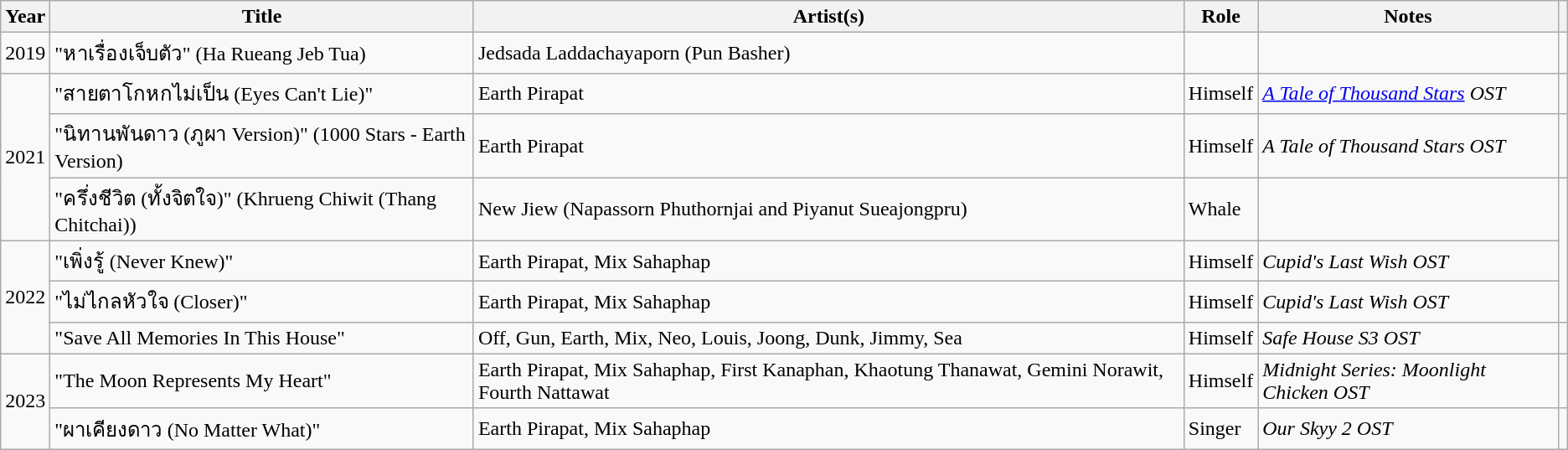<table class="wikitable sortable plainrowheaders">
<tr>
<th scope="col">Year</th>
<th scope="col">Title</th>
<th scope="col">Artist(s)</th>
<th scope="col">Role</th>
<th scope="col" class="unsortable">Notes</th>
<th scope="col" class="unsortable"></th>
</tr>
<tr>
<td>2019</td>
<td>"หาเรื่องเจ็บตัว" (Ha Rueang Jeb Tua)</td>
<td>Jedsada Laddachayaporn (Pun Basher)</td>
<td></td>
<td></td>
<td></td>
</tr>
<tr>
<td rowspan="3">2021</td>
<td>"สายตาโกหกไม่เป็น (Eyes Can't Lie)"</td>
<td>Earth Pirapat</td>
<td>Himself</td>
<td><em><a href='#'>A Tale of Thousand Stars</a> OST</em></td>
<td></td>
</tr>
<tr>
<td>"นิทานพันดาว (ภูผา Version)" (1000 Stars - Earth Version)</td>
<td>Earth Pirapat</td>
<td>Himself</td>
<td><em>A Tale of Thousand Stars OST</em></td>
<td></td>
</tr>
<tr>
<td>"ครึ่งชีวิต (ทั้งจิตใจ)" (Khrueng Chiwit (Thang Chitchai))</td>
<td>New Jiew (Napassorn Phuthornjai and Piyanut Sueajongpru)</td>
<td>Whale</td>
<td></td>
</tr>
<tr>
<td rowspan="3">2022</td>
<td>"เพิ่งรู้ (Never Knew)"</td>
<td>Earth Pirapat, Mix Sahaphap</td>
<td>Himself</td>
<td><em>Cupid's Last Wish OST</em></td>
</tr>
<tr>
<td>"ไม่ไกลหัวใจ (Closer)"</td>
<td>Earth Pirapat, Mix Sahaphap</td>
<td>Himself</td>
<td><em>Cupid's Last Wish OST</em></td>
</tr>
<tr>
<td>"Save All Memories In This House"</td>
<td>Off, Gun, Earth, Mix, Neo, Louis, Joong, Dunk, Jimmy, Sea</td>
<td>Himself</td>
<td><em>Safe House S3 OST</em></td>
<td></td>
</tr>
<tr>
<td rowspan="2">2023</td>
<td>"The Moon Represents My Heart"</td>
<td>Earth Pirapat, Mix Sahaphap, First Kanaphan, Khaotung Thanawat, Gemini Norawit, Fourth Nattawat</td>
<td>Himself</td>
<td><em>Midnight Series: Moonlight Chicken OST</em></td>
<td></td>
</tr>
<tr>
<td>"ผาเคียงดาว (No Matter What)"</td>
<td>Earth Pirapat, Mix Sahaphap</td>
<td>Singer</td>
<td><em>Our Skyy 2 OST</em></td>
<td></td>
</tr>
</table>
